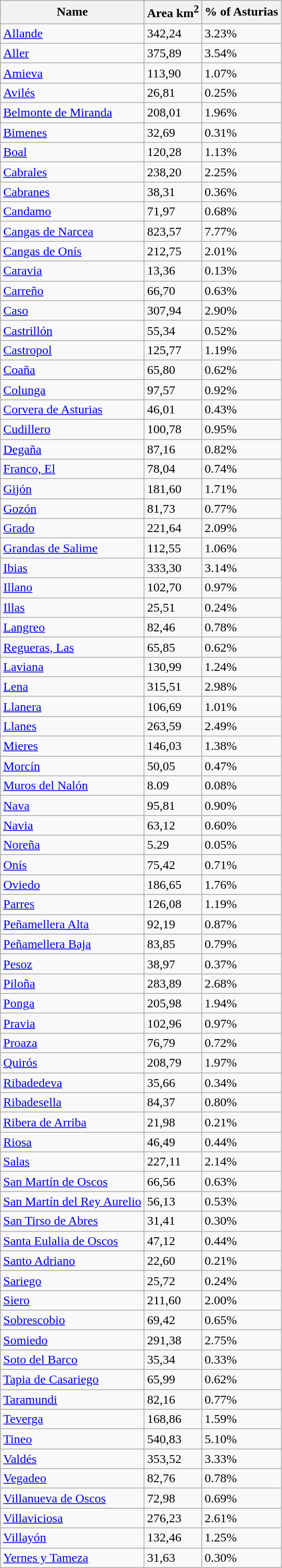<table class="wikitable sortable">
<tr>
<th>Name</th>
<th>Area km<sup>2</sup></th>
<th>% of Asturias</th>
</tr>
<tr>
<td><a href='#'>Allande</a></td>
<td>342,24</td>
<td>3.23%</td>
</tr>
<tr>
<td><a href='#'>Aller</a></td>
<td>375,89</td>
<td>3.54%</td>
</tr>
<tr>
<td><a href='#'>Amieva</a></td>
<td>113,90</td>
<td>1.07%</td>
</tr>
<tr>
<td><a href='#'>Avilés</a></td>
<td>26,81</td>
<td>0.25%</td>
</tr>
<tr>
<td><a href='#'>Belmonte de Miranda</a></td>
<td>208,01</td>
<td>1.96%</td>
</tr>
<tr>
<td><a href='#'>Bimenes</a></td>
<td>32,69</td>
<td>0.31%</td>
</tr>
<tr>
<td><a href='#'>Boal</a></td>
<td>120,28</td>
<td>1.13%</td>
</tr>
<tr>
<td><a href='#'>Cabrales</a></td>
<td>238,20</td>
<td>2.25%</td>
</tr>
<tr>
<td><a href='#'>Cabranes</a></td>
<td>38,31</td>
<td>0.36%</td>
</tr>
<tr>
<td><a href='#'>Candamo</a></td>
<td>71,97</td>
<td>0.68%</td>
</tr>
<tr>
<td><a href='#'>Cangas de Narcea</a></td>
<td>823,57</td>
<td>7.77%</td>
</tr>
<tr>
<td><a href='#'>Cangas de Onís</a></td>
<td>212,75</td>
<td>2.01%</td>
</tr>
<tr>
<td><a href='#'>Caravia</a></td>
<td>13,36</td>
<td>0.13%</td>
</tr>
<tr>
<td><a href='#'>Carreño</a></td>
<td>66,70</td>
<td>0.63%</td>
</tr>
<tr>
<td><a href='#'>Caso</a></td>
<td>307,94</td>
<td>2.90%</td>
</tr>
<tr>
<td><a href='#'>Castrillón</a></td>
<td>55,34</td>
<td>0.52%</td>
</tr>
<tr>
<td><a href='#'>Castropol</a></td>
<td>125,77</td>
<td>1.19%</td>
</tr>
<tr>
<td><a href='#'>Coaña</a></td>
<td>65,80</td>
<td>0.62%</td>
</tr>
<tr>
<td><a href='#'>Colunga</a></td>
<td>97,57</td>
<td>0.92%</td>
</tr>
<tr>
<td><a href='#'>Corvera de Asturias</a></td>
<td>46,01</td>
<td>0.43%</td>
</tr>
<tr>
<td><a href='#'>Cudillero</a></td>
<td>100,78</td>
<td>0.95%</td>
</tr>
<tr>
<td><a href='#'>Degaña</a></td>
<td>87,16</td>
<td>0.82%</td>
</tr>
<tr>
<td><a href='#'>Franco, El</a></td>
<td>78,04</td>
<td>0.74%</td>
</tr>
<tr>
<td><a href='#'>Gijón</a></td>
<td>181,60</td>
<td>1.71%</td>
</tr>
<tr>
<td><a href='#'>Gozón</a></td>
<td>81,73</td>
<td>0.77%</td>
</tr>
<tr>
<td><a href='#'>Grado</a></td>
<td>221,64</td>
<td>2.09%</td>
</tr>
<tr>
<td><a href='#'>Grandas de Salime</a></td>
<td>112,55</td>
<td>1.06%</td>
</tr>
<tr>
<td><a href='#'>Ibias</a></td>
<td>333,30</td>
<td>3.14%</td>
</tr>
<tr>
<td><a href='#'>Illano</a></td>
<td>102,70</td>
<td>0.97%</td>
</tr>
<tr>
<td><a href='#'>Illas</a></td>
<td>25,51</td>
<td>0.24%</td>
</tr>
<tr>
<td><a href='#'>Langreo</a></td>
<td>82,46</td>
<td>0.78%</td>
</tr>
<tr>
<td><a href='#'>Regueras, Las</a></td>
<td>65,85</td>
<td>0.62%</td>
</tr>
<tr>
<td><a href='#'>Laviana</a></td>
<td>130,99</td>
<td>1.24%</td>
</tr>
<tr>
<td><a href='#'>Lena</a></td>
<td>315,51</td>
<td>2.98%</td>
</tr>
<tr>
<td><a href='#'>Llanera</a></td>
<td>106,69</td>
<td>1.01%</td>
</tr>
<tr>
<td><a href='#'>Llanes</a></td>
<td>263,59</td>
<td>2.49%</td>
</tr>
<tr>
<td><a href='#'>Mieres</a></td>
<td>146,03</td>
<td>1.38%</td>
</tr>
<tr>
<td><a href='#'>Morcín</a></td>
<td>50,05</td>
<td>0.47%</td>
</tr>
<tr>
<td><a href='#'>Muros del Nalón</a></td>
<td>8.09</td>
<td>0.08%</td>
</tr>
<tr>
<td><a href='#'>Nava</a></td>
<td>95,81</td>
<td>0.90%</td>
</tr>
<tr>
<td><a href='#'>Navia</a></td>
<td>63,12</td>
<td>0.60%</td>
</tr>
<tr>
<td><a href='#'>Noreña</a></td>
<td>5.29</td>
<td>0.05%</td>
</tr>
<tr>
<td><a href='#'>Onís</a></td>
<td>75,42</td>
<td>0.71%</td>
</tr>
<tr>
<td><a href='#'>Oviedo</a></td>
<td>186,65</td>
<td>1.76%</td>
</tr>
<tr>
<td><a href='#'>Parres</a></td>
<td>126,08</td>
<td>1.19%</td>
</tr>
<tr>
<td><a href='#'>Peñamellera Alta</a></td>
<td>92,19</td>
<td>0.87%</td>
</tr>
<tr>
<td><a href='#'>Peñamellera Baja</a></td>
<td>83,85</td>
<td>0.79%</td>
</tr>
<tr>
<td><a href='#'>Pesoz</a></td>
<td>38,97</td>
<td>0.37%</td>
</tr>
<tr>
<td><a href='#'>Piloña</a></td>
<td>283,89</td>
<td>2.68%</td>
</tr>
<tr>
<td><a href='#'>Ponga</a></td>
<td>205,98</td>
<td>1.94%</td>
</tr>
<tr>
<td><a href='#'>Pravia</a></td>
<td>102,96</td>
<td>0.97%</td>
</tr>
<tr>
<td><a href='#'>Proaza</a></td>
<td>76,79</td>
<td>0.72%</td>
</tr>
<tr>
<td><a href='#'>Quirós</a></td>
<td>208,79</td>
<td>1.97%</td>
</tr>
<tr>
<td><a href='#'>Ribadedeva</a></td>
<td>35,66</td>
<td>0.34%</td>
</tr>
<tr>
<td><a href='#'>Ribadesella</a></td>
<td>84,37</td>
<td>0.80%</td>
</tr>
<tr>
<td><a href='#'>Ribera de Arriba</a></td>
<td>21,98</td>
<td>0.21%</td>
</tr>
<tr>
<td><a href='#'>Riosa</a></td>
<td>46,49</td>
<td>0.44%</td>
</tr>
<tr>
<td><a href='#'>Salas</a></td>
<td>227,11</td>
<td>2.14%</td>
</tr>
<tr>
<td><a href='#'>San Martín de Oscos</a></td>
<td>66,56</td>
<td>0.63%</td>
</tr>
<tr>
<td><a href='#'>San Martín del Rey Aurelio</a></td>
<td>56,13</td>
<td>0.53%</td>
</tr>
<tr>
<td><a href='#'>San Tirso de Abres</a></td>
<td>31,41</td>
<td>0.30%</td>
</tr>
<tr>
<td><a href='#'>Santa Eulalia de Oscos</a></td>
<td>47,12</td>
<td>0.44%</td>
</tr>
<tr>
<td><a href='#'>Santo Adriano</a></td>
<td>22,60</td>
<td>0.21%</td>
</tr>
<tr>
<td><a href='#'>Sariego</a></td>
<td>25,72</td>
<td>0.24%</td>
</tr>
<tr>
<td><a href='#'>Siero</a></td>
<td>211,60</td>
<td>2.00%</td>
</tr>
<tr>
<td><a href='#'>Sobrescobio</a></td>
<td>69,42</td>
<td>0.65%</td>
</tr>
<tr>
<td><a href='#'>Somiedo</a></td>
<td>291,38</td>
<td>2.75%</td>
</tr>
<tr>
<td><a href='#'>Soto del Barco</a></td>
<td>35,34</td>
<td>0.33%</td>
</tr>
<tr>
<td><a href='#'>Tapia de Casariego</a></td>
<td>65,99</td>
<td>0.62%</td>
</tr>
<tr>
<td><a href='#'>Taramundi</a></td>
<td>82,16</td>
<td>0.77%</td>
</tr>
<tr>
<td><a href='#'>Teverga</a></td>
<td>168,86</td>
<td>1.59%</td>
</tr>
<tr>
<td><a href='#'>Tineo</a></td>
<td>540,83</td>
<td>5.10%</td>
</tr>
<tr>
<td><a href='#'>Valdés</a></td>
<td>353,52</td>
<td>3.33%</td>
</tr>
<tr>
<td><a href='#'>Vegadeo</a></td>
<td>82,76</td>
<td>0.78%</td>
</tr>
<tr>
<td><a href='#'>Villanueva de Oscos</a></td>
<td>72,98</td>
<td>0.69%</td>
</tr>
<tr>
<td><a href='#'>Villaviciosa</a></td>
<td>276,23</td>
<td>2.61%</td>
</tr>
<tr>
<td><a href='#'>Villayón</a></td>
<td>132,46</td>
<td>1.25%</td>
</tr>
<tr>
<td><a href='#'>Yernes y Tameza</a></td>
<td>31,63</td>
<td>0.30%</td>
</tr>
</table>
